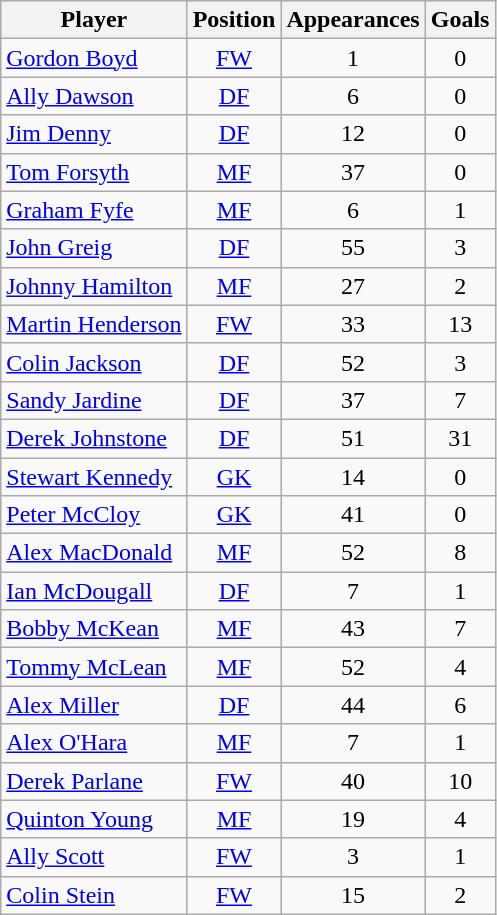<table class="wikitable sortable" style="text-align: center;">
<tr>
<th>Player</th>
<th>Position</th>
<th>Appearances</th>
<th>Goals</th>
</tr>
<tr>
<td align="left"> <a href='#'>Gordon Boyd</a></td>
<td><a href='#'>FW</a></td>
<td>1</td>
<td>0</td>
</tr>
<tr>
<td align="left"> <a href='#'>Ally Dawson</a></td>
<td><a href='#'>DF</a></td>
<td>6</td>
<td>0</td>
</tr>
<tr>
<td align="left"> <a href='#'>Jim Denny</a></td>
<td><a href='#'>DF</a></td>
<td>12</td>
<td>0</td>
</tr>
<tr>
<td align="left"> <a href='#'>Tom Forsyth</a></td>
<td><a href='#'>MF</a></td>
<td>37</td>
<td>0</td>
</tr>
<tr>
<td align="left"> <a href='#'>Graham Fyfe</a></td>
<td><a href='#'>MF</a></td>
<td>6</td>
<td>1</td>
</tr>
<tr>
<td align="left"> <a href='#'>John Greig</a></td>
<td><a href='#'>DF</a></td>
<td>55</td>
<td>3</td>
</tr>
<tr>
<td align="left"> <a href='#'>Johnny Hamilton</a></td>
<td><a href='#'>MF</a></td>
<td>27</td>
<td>2</td>
</tr>
<tr>
<td align="left"> <a href='#'>Martin Henderson</a></td>
<td><a href='#'>FW</a></td>
<td>33</td>
<td>13</td>
</tr>
<tr>
<td align="left"> <a href='#'>Colin Jackson</a></td>
<td><a href='#'>DF</a></td>
<td>52</td>
<td>3</td>
</tr>
<tr>
<td align="left"> <a href='#'>Sandy Jardine</a></td>
<td><a href='#'>DF</a></td>
<td>37</td>
<td>7</td>
</tr>
<tr>
<td align="left"> <a href='#'>Derek Johnstone</a></td>
<td><a href='#'>DF</a></td>
<td>51</td>
<td>31</td>
</tr>
<tr>
<td align="left"> <a href='#'>Stewart Kennedy</a></td>
<td><a href='#'>GK</a></td>
<td>14</td>
<td>0</td>
</tr>
<tr>
<td align="left"> <a href='#'>Peter McCloy</a></td>
<td><a href='#'>GK</a></td>
<td>41</td>
<td>0</td>
</tr>
<tr>
<td align="left"> <a href='#'>Alex MacDonald</a></td>
<td><a href='#'>MF</a></td>
<td>52</td>
<td>8</td>
</tr>
<tr>
<td align="left"> <a href='#'>Ian McDougall</a></td>
<td><a href='#'>DF</a></td>
<td>7</td>
<td>1</td>
</tr>
<tr>
<td align="left"> <a href='#'>Bobby McKean</a></td>
<td><a href='#'>MF</a></td>
<td>43</td>
<td>7</td>
</tr>
<tr>
<td align="left"> <a href='#'>Tommy McLean</a></td>
<td><a href='#'>MF</a></td>
<td>52</td>
<td>4</td>
</tr>
<tr>
<td align="left"> <a href='#'>Alex Miller</a></td>
<td><a href='#'>DF</a></td>
<td>44</td>
<td>6</td>
</tr>
<tr>
<td align="left"> <a href='#'>Alex O'Hara</a></td>
<td><a href='#'>MF</a></td>
<td>7</td>
<td>1</td>
</tr>
<tr>
<td align="left"> <a href='#'>Derek Parlane</a></td>
<td><a href='#'>FW</a></td>
<td>40</td>
<td>10</td>
</tr>
<tr>
<td align="left"> <a href='#'>Quinton Young</a></td>
<td><a href='#'>MF</a></td>
<td>19</td>
<td>4</td>
</tr>
<tr>
<td align="left"> <a href='#'>Ally Scott</a></td>
<td><a href='#'>FW</a></td>
<td>3</td>
<td>1</td>
</tr>
<tr>
<td align="left"> <a href='#'>Colin Stein</a></td>
<td><a href='#'>FW</a></td>
<td>15</td>
<td>2</td>
</tr>
</table>
